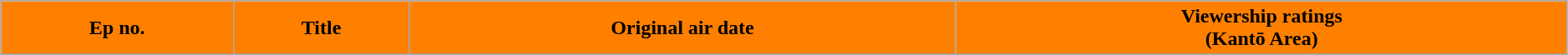<table class="wikitable" style="width:99%;">
<tr>
<th style="background:#FF8000">Ep no.</th>
<th style="background:#FF8000">Title</th>
<th style="background:#FF8000">Original air date</th>
<th style="background:#FF8000">Viewership ratings<br>(Kantō Area)</th>
</tr>
<tr>
</tr>
</table>
